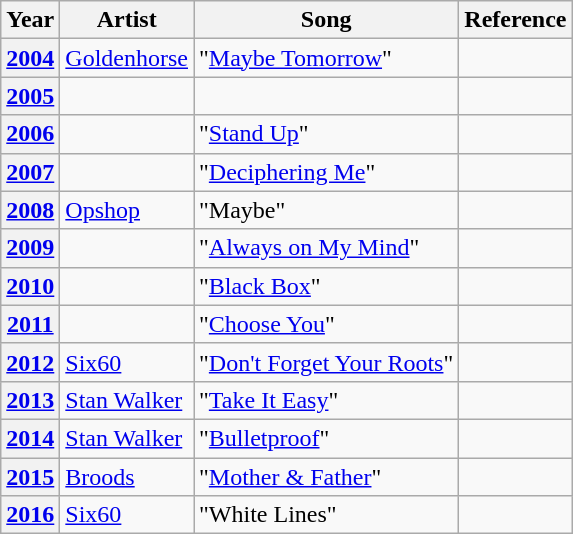<table class="wikitable sortable">
<tr>
<th>Year</th>
<th>Artist</th>
<th>Song</th>
<th class="unsortable">Reference</th>
</tr>
<tr>
<th scope="row"><a href='#'>2004</a></th>
<td><a href='#'>Goldenhorse</a></td>
<td>"<a href='#'>Maybe Tomorrow</a>"</td>
<td align="center"></td>
</tr>
<tr>
<th scope="row"><a href='#'>2005</a></th>
<td></td>
<td></td>
<td align="center"></td>
</tr>
<tr>
<th scope="row"><a href='#'>2006</a></th>
<td></td>
<td>"<a href='#'>Stand Up</a>"</td>
<td align="center"></td>
</tr>
<tr>
<th scope="row"><a href='#'>2007</a></th>
<td></td>
<td>"<a href='#'>Deciphering Me</a>"</td>
<td align="center"></td>
</tr>
<tr>
<th scope="row"><a href='#'>2008</a></th>
<td><a href='#'>Opshop</a></td>
<td>"Maybe"</td>
<td align="center"></td>
</tr>
<tr>
<th scope="row"><a href='#'>2009</a></th>
<td></td>
<td>"<a href='#'>Always on My Mind</a>"</td>
<td align="center"></td>
</tr>
<tr>
<th scope="row"><a href='#'>2010</a></th>
<td></td>
<td>"<a href='#'>Black Box</a>"</td>
<td align="center"></td>
</tr>
<tr>
<th scope="row"><a href='#'>2011</a></th>
<td></td>
<td>"<a href='#'>Choose You</a>"</td>
<td align="center"></td>
</tr>
<tr>
<th scope="row"><a href='#'>2012</a></th>
<td><a href='#'>Six60</a></td>
<td>"<a href='#'>Don't Forget Your Roots</a>"</td>
<td align="center"></td>
</tr>
<tr>
<th scope="row"><a href='#'>2013</a></th>
<td><a href='#'>Stan Walker</a></td>
<td>"<a href='#'>Take It Easy</a>"</td>
<td align="center"></td>
</tr>
<tr>
<th scope="row"><a href='#'>2014</a></th>
<td><a href='#'>Stan Walker</a></td>
<td>"<a href='#'>Bulletproof</a>"</td>
<td align="center"></td>
</tr>
<tr>
<th scope="row"><a href='#'>2015</a></th>
<td><a href='#'>Broods</a></td>
<td>"<a href='#'>Mother & Father</a>"</td>
<td align="center"></td>
</tr>
<tr>
<th scope="row"><a href='#'>2016</a></th>
<td><a href='#'>Six60</a></td>
<td>"White Lines"</td>
<td align="center"></td>
</tr>
</table>
